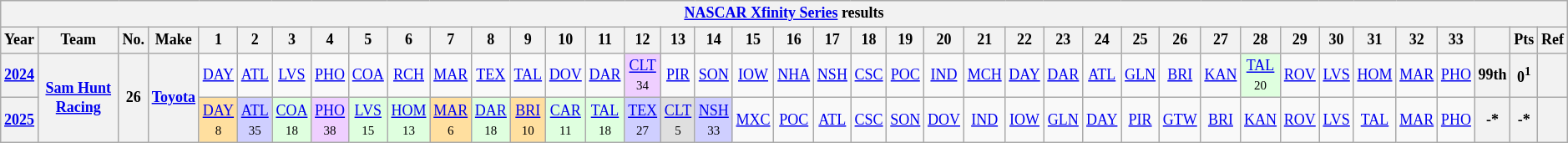<table class="wikitable" style="text-align:center; font-size:75%">
<tr>
<th colspan=40><a href='#'>NASCAR Xfinity Series</a> results</th>
</tr>
<tr>
<th>Year</th>
<th>Team</th>
<th>No.</th>
<th>Make</th>
<th>1</th>
<th>2</th>
<th>3</th>
<th>4</th>
<th>5</th>
<th>6</th>
<th>7</th>
<th>8</th>
<th>9</th>
<th>10</th>
<th>11</th>
<th>12</th>
<th>13</th>
<th>14</th>
<th>15</th>
<th>16</th>
<th>17</th>
<th>18</th>
<th>19</th>
<th>20</th>
<th>21</th>
<th>22</th>
<th>23</th>
<th>24</th>
<th>25</th>
<th>26</th>
<th>27</th>
<th>28</th>
<th>29</th>
<th>30</th>
<th>31</th>
<th>32</th>
<th>33</th>
<th></th>
<th>Pts</th>
<th>Ref</th>
</tr>
<tr>
<th><a href='#'>2024</a></th>
<th rowspan=2><a href='#'>Sam Hunt Racing</a></th>
<th rowspan=2>26</th>
<th rowspan=2><a href='#'>Toyota</a></th>
<td><a href='#'>DAY</a></td>
<td><a href='#'>ATL</a></td>
<td><a href='#'>LVS</a></td>
<td><a href='#'>PHO</a></td>
<td><a href='#'>COA</a></td>
<td><a href='#'>RCH</a></td>
<td><a href='#'>MAR</a></td>
<td><a href='#'>TEX</a></td>
<td><a href='#'>TAL</a></td>
<td><a href='#'>DOV</a></td>
<td><a href='#'>DAR</a></td>
<td style="background:#EFCFFF;"><a href='#'>CLT</a><br><small>34</small></td>
<td><a href='#'>PIR</a></td>
<td><a href='#'>SON</a></td>
<td><a href='#'>IOW</a></td>
<td><a href='#'>NHA</a></td>
<td><a href='#'>NSH</a></td>
<td><a href='#'>CSC</a></td>
<td><a href='#'>POC</a></td>
<td><a href='#'>IND</a></td>
<td><a href='#'>MCH</a></td>
<td><a href='#'>DAY</a></td>
<td><a href='#'>DAR</a></td>
<td><a href='#'>ATL</a></td>
<td><a href='#'>GLN</a></td>
<td><a href='#'>BRI</a></td>
<td><a href='#'>KAN</a></td>
<td style="background:#DFFFDF;"><a href='#'>TAL</a><br><small>20</small></td>
<td><a href='#'>ROV</a></td>
<td><a href='#'>LVS</a></td>
<td><a href='#'>HOM</a></td>
<td><a href='#'>MAR</a></td>
<td><a href='#'>PHO</a></td>
<th>99th</th>
<th>0<sup>1</sup></th>
<th></th>
</tr>
<tr>
<th><a href='#'>2025</a></th>
<td style="background:#FFDF9F;"><a href='#'>DAY</a><br><small>8</small></td>
<td style="background:#CFCFFF;"><a href='#'>ATL</a><br><small>35</small></td>
<td style="background:#DFFFDF;"><a href='#'>COA</a><br><small>18</small></td>
<td style="background:#EFCFFF;"><a href='#'>PHO</a><br><small>38</small></td>
<td style="background:#DFFFDF;"><a href='#'>LVS</a><br><small>15</small></td>
<td style="background:#DFFFDF;"><a href='#'>HOM</a><br><small>13</small></td>
<td style="background:#FFDF9F;"><a href='#'>MAR</a><br><small>6</small></td>
<td style="background:#DFFFDF;"><a href='#'>DAR</a><br><small>18</small></td>
<td style="background:#FFDF9F;"><a href='#'>BRI</a><br><small>10</small></td>
<td style="background:#DFFFDF;"><a href='#'>CAR</a><br><small>11</small></td>
<td style="background:#DFFFDF;"><a href='#'>TAL</a><br><small>18</small></td>
<td style="background:#CFCFFF;"><a href='#'>TEX</a><br><small>27</small></td>
<td style="background:#DFDFDF;"><a href='#'>CLT</a><br><small>5</small></td>
<td style="background:#CFCFFF;"><a href='#'>NSH</a><br><small>33</small></td>
<td><a href='#'>MXC</a></td>
<td><a href='#'>POC</a></td>
<td><a href='#'>ATL</a></td>
<td><a href='#'>CSC</a></td>
<td><a href='#'>SON</a></td>
<td><a href='#'>DOV</a></td>
<td><a href='#'>IND</a></td>
<td><a href='#'>IOW</a></td>
<td><a href='#'>GLN</a></td>
<td><a href='#'>DAY</a></td>
<td><a href='#'>PIR</a></td>
<td><a href='#'>GTW</a></td>
<td><a href='#'>BRI</a></td>
<td><a href='#'>KAN</a></td>
<td><a href='#'>ROV</a></td>
<td><a href='#'>LVS</a></td>
<td><a href='#'>TAL</a></td>
<td><a href='#'>MAR</a></td>
<td><a href='#'>PHO</a></td>
<th>-*</th>
<th>-*</th>
<th></th>
</tr>
</table>
